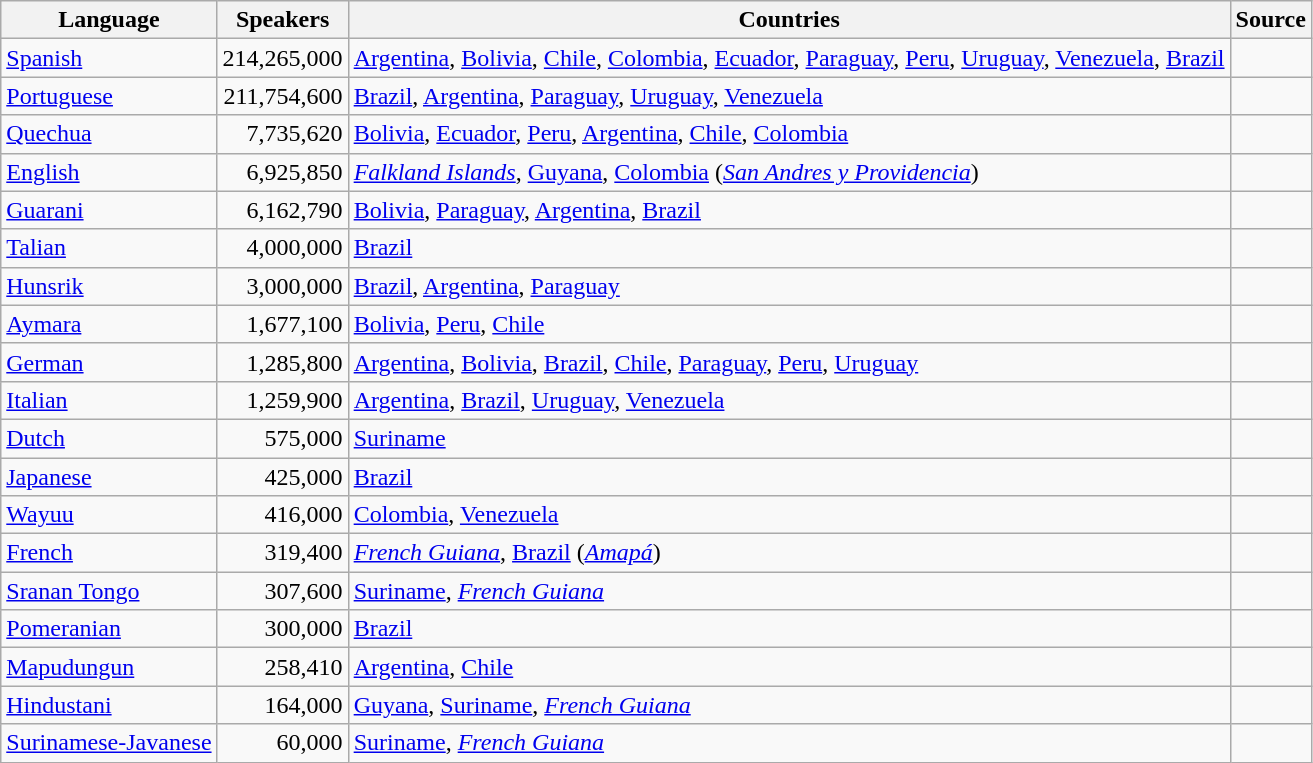<table class=wikitable>
<tr>
<th>Language</th>
<th>Speakers</th>
<th>Countries</th>
<th>Source</th>
</tr>
<tr>
<td><a href='#'>Spanish</a></td>
<td style="text-align:right;">214,265,000</td>
<td><a href='#'>Argentina</a>, <a href='#'>Bolivia</a>, <a href='#'>Chile</a>, <a href='#'>Colombia</a>, <a href='#'>Ecuador</a>, <a href='#'>Paraguay</a>, <a href='#'>Peru</a>, <a href='#'>Uruguay</a>, <a href='#'>Venezuela</a>, <a href='#'>Brazil</a></td>
<td></td>
</tr>
<tr>
<td><a href='#'>Portuguese</a></td>
<td style="text-align:right;">211,754,600</td>
<td><a href='#'>Brazil</a>, <a href='#'>Argentina</a>, <a href='#'>Paraguay</a>, <a href='#'>Uruguay</a>, <a href='#'>Venezuela</a></td>
<td></td>
</tr>
<tr>
<td><a href='#'>Quechua</a></td>
<td style="text-align:right;">7,735,620</td>
<td><a href='#'>Bolivia</a>, <a href='#'>Ecuador</a>, <a href='#'>Peru</a>, <a href='#'>Argentina</a>, <a href='#'>Chile</a>, <a href='#'>Colombia</a></td>
<td></td>
</tr>
<tr>
<td><a href='#'>English</a></td>
<td style="text-align:right;">6,925,850</td>
<td><em><a href='#'>Falkland Islands</a></em>, <a href='#'>Guyana</a>, <a href='#'>Colombia</a> (<em><a href='#'>San Andres y Providencia</a></em>)</td>
<td></td>
</tr>
<tr>
<td><a href='#'>Guarani</a></td>
<td style="text-align:right;">6,162,790</td>
<td><a href='#'>Bolivia</a>, <a href='#'>Paraguay</a>, <a href='#'>Argentina</a>, <a href='#'>Brazil</a></td>
<td></td>
</tr>
<tr>
<td><a href='#'>Talian</a></td>
<td style="text-align:right;">4,000,000</td>
<td><a href='#'>Brazil</a></td>
<td></td>
</tr>
<tr>
<td><a href='#'>Hunsrik</a></td>
<td style="text-align:right;">3,000,000</td>
<td><a href='#'>Brazil</a>, <a href='#'>Argentina</a>, <a href='#'>Paraguay</a></td>
<td></td>
</tr>
<tr>
<td><a href='#'>Aymara</a></td>
<td style="text-align:right;">1,677,100</td>
<td><a href='#'>Bolivia</a>, <a href='#'>Peru</a>, <a href='#'>Chile</a></td>
<td></td>
</tr>
<tr>
<td><a href='#'>German</a></td>
<td style="text-align:right;">1,285,800</td>
<td><a href='#'>Argentina</a>, <a href='#'>Bolivia</a>, <a href='#'>Brazil</a>, <a href='#'>Chile</a>, <a href='#'>Paraguay</a>, <a href='#'>Peru</a>, <a href='#'>Uruguay</a></td>
<td></td>
</tr>
<tr>
<td><a href='#'>Italian</a></td>
<td style="text-align:right;">1,259,900</td>
<td><a href='#'>Argentina</a>, <a href='#'>Brazil</a>, <a href='#'>Uruguay</a>, <a href='#'>Venezuela</a></td>
<td></td>
</tr>
<tr>
<td><a href='#'>Dutch</a></td>
<td style="text-align:right;">575,000</td>
<td><a href='#'>Suriname</a></td>
<td></td>
</tr>
<tr>
<td><a href='#'>Japanese</a></td>
<td style="text-align:right;">425,000</td>
<td><a href='#'>Brazil</a></td>
<td></td>
</tr>
<tr>
<td><a href='#'>Wayuu</a></td>
<td style="text-align:right;">416,000</td>
<td><a href='#'>Colombia</a>, <a href='#'>Venezuela</a></td>
<td></td>
</tr>
<tr>
<td><a href='#'>French</a></td>
<td style="text-align:right;">319,400</td>
<td><em><a href='#'>French Guiana</a></em>, <a href='#'>Brazil</a> (<em><a href='#'>Amapá</a></em>)</td>
<td></td>
</tr>
<tr>
<td><a href='#'>Sranan Tongo</a></td>
<td style="text-align:right;">307,600</td>
<td><a href='#'>Suriname</a>, <em><a href='#'>French Guiana</a></em></td>
<td></td>
</tr>
<tr>
<td><a href='#'>Pomeranian</a></td>
<td style="text-align:right;">300,000</td>
<td><a href='#'>Brazil</a></td>
<td></td>
</tr>
<tr>
<td><a href='#'>Mapudungun</a></td>
<td style="text-align:right;">258,410</td>
<td><a href='#'>Argentina</a>, <a href='#'>Chile</a></td>
<td></td>
</tr>
<tr>
<td><a href='#'>Hindustani</a></td>
<td style="text-align:right;">164,000</td>
<td><a href='#'>Guyana</a>, <a href='#'>Suriname</a>, <em><a href='#'>French Guiana</a></em></td>
<td></td>
</tr>
<tr>
<td><a href='#'>Surinamese-Javanese</a></td>
<td style="text-align:right;">60,000</td>
<td><a href='#'>Suriname</a>, <em><a href='#'>French Guiana</a></em></td>
<td></td>
</tr>
</table>
